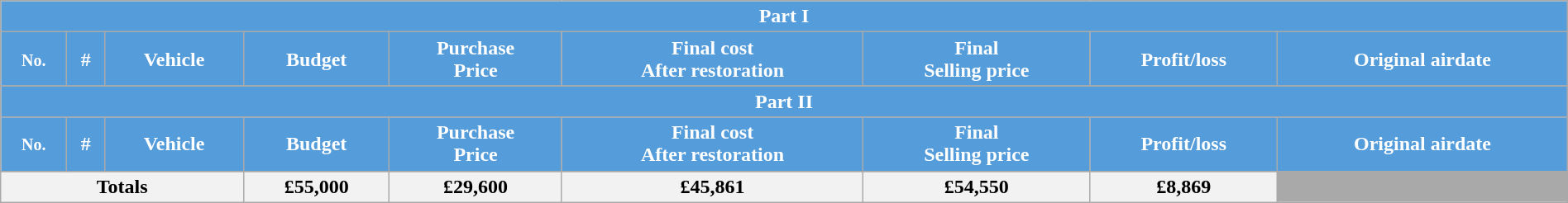<table class="wikitable plainrowheaders" style="width: 100%; margin-right: 0;">
<tr style="color:white">
<th colspan="11;" style="background-color: #559CDA; color:#fff;"><span></span><strong>Part I</strong></th>
</tr>
<tr style="color:white">
<th style="background:#559CDA;  "><small>No.</small></th>
<th style="background:#559CDA;  ">#</th>
<th style="background:#559CDA;  ">Vehicle</th>
<th style="background:#559CDA;  ">Budget</th>
<th style="background:#559CDA;  ">Purchase<br>Price</th>
<th style="background:#559CDA;  ">Final cost<br>After restoration</th>
<th style="background:#559CDA;  ">Final<br>Selling price</th>
<th style="background:#559CDA;  ">Profit/loss</th>
<th style="background:#559CDA; ">Original airdate</th>
</tr>
<tr>
</tr>
<tr style="color:white">
<th colspan="11;" style="background-color: #559CDA; color:#fff;"><span></span><strong>Part II</strong></th>
</tr>
<tr style="color:white">
<th style="background:#559CDA;  "><small>No.</small></th>
<th style="background:#559CDA;  ">#</th>
<th style="background:#559CDA;  ">Vehicle</th>
<th style="background:#559CDA;  ">Budget</th>
<th style="background:#559CDA;  ">Purchase<br>Price</th>
<th style="background:#559CDA;  ">Final cost<br>After restoration</th>
<th style="background:#559CDA;  ">Final<br>Selling price</th>
<th style="background:#559CDA;  ">Profit/loss</th>
<th style="background:#559CDA; ">Original airdate</th>
</tr>
<tr>
</tr>
<tr>
<th colspan="3;">Totals</th>
<th>£55,000</th>
<th>£29,600</th>
<th>£45,861</th>
<th>£54,550</th>
<th>£8,869</th>
<th colspan="1" style="background:darkgrey;"></th>
</tr>
</table>
